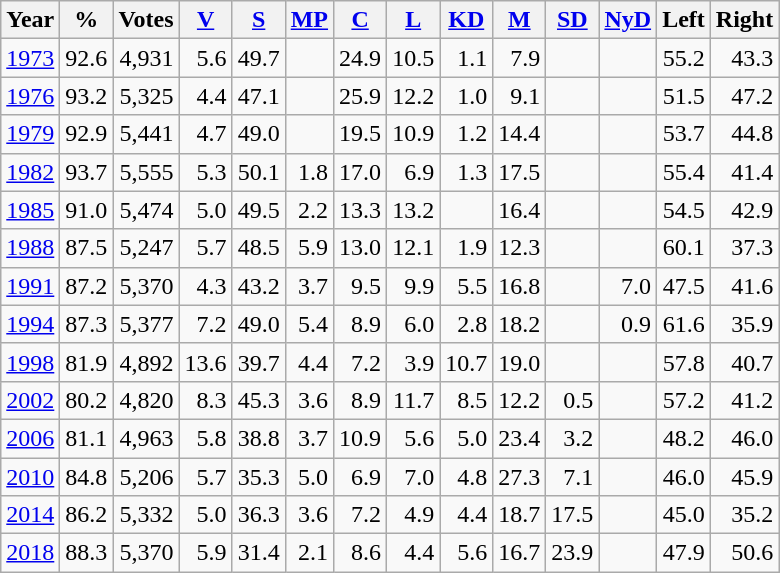<table class="wikitable sortable" style=text-align:right>
<tr>
<th>Year</th>
<th>%</th>
<th>Votes</th>
<th><a href='#'>V</a></th>
<th><a href='#'>S</a></th>
<th><a href='#'>MP</a></th>
<th><a href='#'>C</a></th>
<th><a href='#'>L</a></th>
<th><a href='#'>KD</a></th>
<th><a href='#'>M</a></th>
<th><a href='#'>SD</a></th>
<th><a href='#'>NyD</a></th>
<th>Left</th>
<th>Right</th>
</tr>
<tr>
<td align=left><a href='#'>1973</a></td>
<td>92.6</td>
<td>4,931</td>
<td>5.6</td>
<td>49.7</td>
<td></td>
<td>24.9</td>
<td>10.5</td>
<td>1.1</td>
<td>7.9</td>
<td></td>
<td></td>
<td>55.2</td>
<td>43.3</td>
</tr>
<tr>
<td align=left><a href='#'>1976</a></td>
<td>93.2</td>
<td>5,325</td>
<td>4.4</td>
<td>47.1</td>
<td></td>
<td>25.9</td>
<td>12.2</td>
<td>1.0</td>
<td>9.1</td>
<td></td>
<td></td>
<td>51.5</td>
<td>47.2</td>
</tr>
<tr>
<td align=left><a href='#'>1979</a></td>
<td>92.9</td>
<td>5,441</td>
<td>4.7</td>
<td>49.0</td>
<td></td>
<td>19.5</td>
<td>10.9</td>
<td>1.2</td>
<td>14.4</td>
<td></td>
<td></td>
<td>53.7</td>
<td>44.8</td>
</tr>
<tr>
<td align=left><a href='#'>1982</a></td>
<td>93.7</td>
<td>5,555</td>
<td>5.3</td>
<td>50.1</td>
<td>1.8</td>
<td>17.0</td>
<td>6.9</td>
<td>1.3</td>
<td>17.5</td>
<td></td>
<td></td>
<td>55.4</td>
<td>41.4</td>
</tr>
<tr>
<td align=left><a href='#'>1985</a></td>
<td>91.0</td>
<td>5,474</td>
<td>5.0</td>
<td>49.5</td>
<td>2.2</td>
<td>13.3</td>
<td>13.2</td>
<td></td>
<td>16.4</td>
<td></td>
<td></td>
<td>54.5</td>
<td>42.9</td>
</tr>
<tr>
<td align=left><a href='#'>1988</a></td>
<td>87.5</td>
<td>5,247</td>
<td>5.7</td>
<td>48.5</td>
<td>5.9</td>
<td>13.0</td>
<td>12.1</td>
<td>1.9</td>
<td>12.3</td>
<td></td>
<td></td>
<td>60.1</td>
<td>37.3</td>
</tr>
<tr>
<td align=left><a href='#'>1991</a></td>
<td>87.2</td>
<td>5,370</td>
<td>4.3</td>
<td>43.2</td>
<td>3.7</td>
<td>9.5</td>
<td>9.9</td>
<td>5.5</td>
<td>16.8</td>
<td></td>
<td>7.0</td>
<td>47.5</td>
<td>41.6</td>
</tr>
<tr>
<td align=left><a href='#'>1994</a></td>
<td>87.3</td>
<td>5,377</td>
<td>7.2</td>
<td>49.0</td>
<td>5.4</td>
<td>8.9</td>
<td>6.0</td>
<td>2.8</td>
<td>18.2</td>
<td></td>
<td>0.9</td>
<td>61.6</td>
<td>35.9</td>
</tr>
<tr>
<td align=left><a href='#'>1998</a></td>
<td>81.9</td>
<td>4,892</td>
<td>13.6</td>
<td>39.7</td>
<td>4.4</td>
<td>7.2</td>
<td>3.9</td>
<td>10.7</td>
<td>19.0</td>
<td></td>
<td></td>
<td>57.8</td>
<td>40.7</td>
</tr>
<tr>
<td align=left><a href='#'>2002</a></td>
<td>80.2</td>
<td>4,820</td>
<td>8.3</td>
<td>45.3</td>
<td>3.6</td>
<td>8.9</td>
<td>11.7</td>
<td>8.5</td>
<td>12.2</td>
<td>0.5</td>
<td></td>
<td>57.2</td>
<td>41.2</td>
</tr>
<tr>
<td align=left><a href='#'>2006</a></td>
<td>81.1</td>
<td>4,963</td>
<td>5.8</td>
<td>38.8</td>
<td>3.7</td>
<td>10.9</td>
<td>5.6</td>
<td>5.0</td>
<td>23.4</td>
<td>3.2</td>
<td></td>
<td>48.2</td>
<td>46.0</td>
</tr>
<tr>
<td align=left><a href='#'>2010</a></td>
<td>84.8</td>
<td>5,206</td>
<td>5.7</td>
<td>35.3</td>
<td>5.0</td>
<td>6.9</td>
<td>7.0</td>
<td>4.8</td>
<td>27.3</td>
<td>7.1</td>
<td></td>
<td>46.0</td>
<td>45.9</td>
</tr>
<tr>
<td align=left><a href='#'>2014</a></td>
<td>86.2</td>
<td>5,332</td>
<td>5.0</td>
<td>36.3</td>
<td>3.6</td>
<td>7.2</td>
<td>4.9</td>
<td>4.4</td>
<td>18.7</td>
<td>17.5</td>
<td></td>
<td>45.0</td>
<td>35.2</td>
</tr>
<tr>
<td align=left><a href='#'>2018</a></td>
<td>88.3</td>
<td>5,370</td>
<td>5.9</td>
<td>31.4</td>
<td>2.1</td>
<td>8.6</td>
<td>4.4</td>
<td>5.6</td>
<td>16.7</td>
<td>23.9</td>
<td></td>
<td>47.9</td>
<td>50.6</td>
</tr>
</table>
